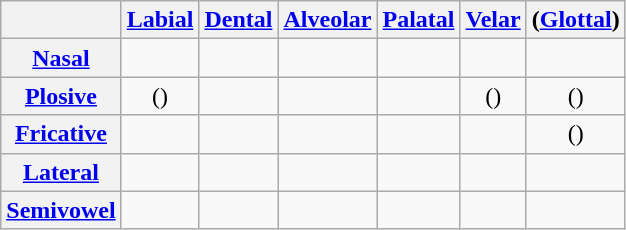<table class="wikitable" style="text-align:center;">
<tr>
<th></th>
<th><a href='#'>Labial</a></th>
<th><a href='#'>Dental</a></th>
<th><a href='#'>Alveolar</a></th>
<th><a href='#'>Palatal</a></th>
<th><a href='#'>Velar</a></th>
<th>(<a href='#'>Glottal</a>)</th>
</tr>
<tr>
<th><a href='#'>Nasal</a></th>
<td></td>
<td></td>
<td></td>
<td></td>
<td></td>
<td></td>
</tr>
<tr>
<th><a href='#'>Plosive</a></th>
<td>() </td>
<td> </td>
<td></td>
<td></td>
<td>  ()</td>
<td>()</td>
</tr>
<tr>
<th><a href='#'>Fricative</a></th>
<td></td>
<td></td>
<td></td>
<td></td>
<td></td>
<td>()</td>
</tr>
<tr>
<th><a href='#'>Lateral</a></th>
<td></td>
<td></td>
<td></td>
<td></td>
<td></td>
<td></td>
</tr>
<tr>
<th><a href='#'>Semivowel</a></th>
<td></td>
<td></td>
<td></td>
<td></td>
<td></td>
<td></td>
</tr>
</table>
